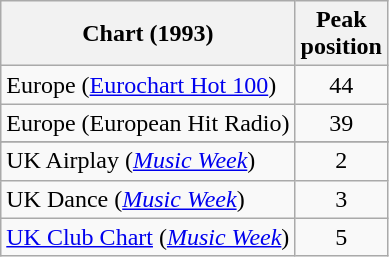<table class="wikitable sortable">
<tr>
<th>Chart (1993)</th>
<th>Peak<br>position</th>
</tr>
<tr>
<td>Europe (<a href='#'>Eurochart Hot 100</a>)</td>
<td align="center">44</td>
</tr>
<tr>
<td>Europe (European Hit Radio)</td>
<td align="center">39</td>
</tr>
<tr>
</tr>
<tr>
</tr>
<tr>
<td>UK Airplay (<em><a href='#'>Music Week</a></em>)</td>
<td align="center">2</td>
</tr>
<tr>
<td>UK Dance (<em><a href='#'>Music Week</a></em>)</td>
<td align="center">3</td>
</tr>
<tr>
<td><a href='#'>UK Club Chart</a> (<em><a href='#'>Music Week</a></em>)</td>
<td align="center">5</td>
</tr>
</table>
